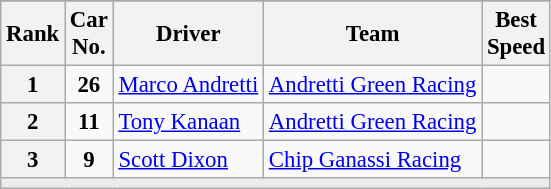<table class="wikitable" style="font-size:95%;">
<tr>
</tr>
<tr>
<th>Rank</th>
<th>Car<br>No.</th>
<th>Driver</th>
<th>Team</th>
<th>Best<br>Speed</th>
</tr>
<tr>
<th>1</th>
<td style="text-align:center"><strong>26</strong></td>
<td> <a href='#'>Marco Andretti</a></td>
<td><a href='#'>Andretti Green Racing</a></td>
<td align=center></td>
</tr>
<tr>
<th>2</th>
<td style="text-align:center"><strong>11</strong></td>
<td> <a href='#'>Tony Kanaan</a></td>
<td><a href='#'>Andretti Green Racing</a></td>
<td align=center></td>
</tr>
<tr>
<th>3</th>
<td style="text-align:center"><strong>9</strong></td>
<td> <a href='#'>Scott Dixon</a></td>
<td><a href='#'>Chip Ganassi Racing</a></td>
<td align=center></td>
</tr>
<tr>
<td style="background-color:#EAECF0;text-align:center" colspan=5><strong></strong></td>
</tr>
</table>
